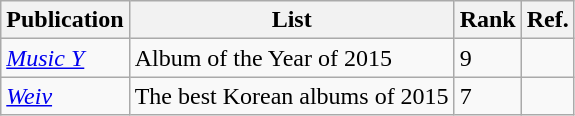<table class="wikitable">
<tr>
<th>Publication</th>
<th>List</th>
<th>Rank</th>
<th>Ref.</th>
</tr>
<tr>
<td><em><a href='#'>Music Y</a></em></td>
<td>Album of the Year of 2015</td>
<td>9</td>
<td></td>
</tr>
<tr>
<td><em><a href='#'>Weiv</a></em></td>
<td>The best Korean albums of 2015</td>
<td>7</td>
<td></td>
</tr>
</table>
